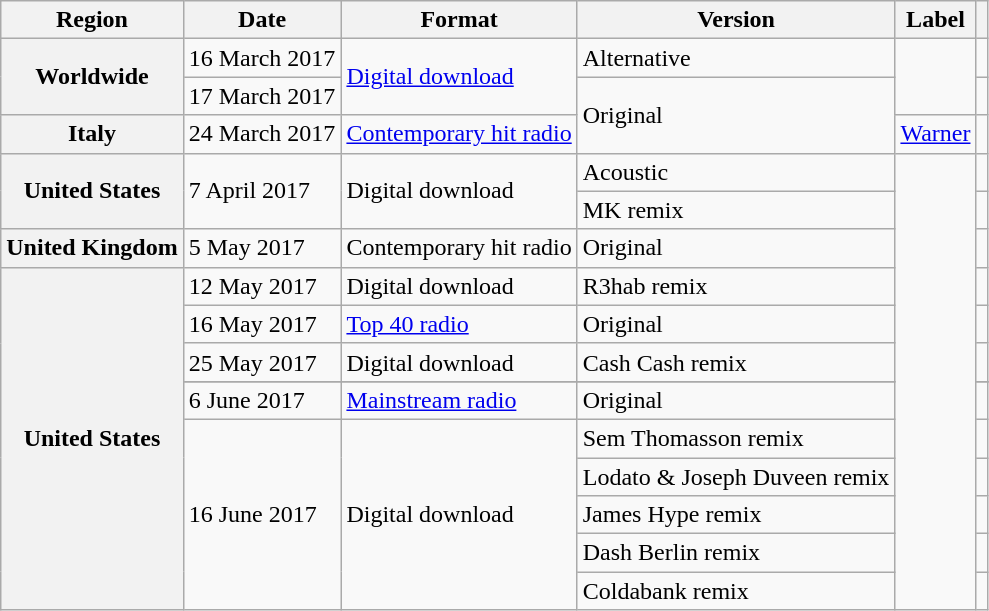<table class="wikitable plainrowheaders">
<tr>
<th>Region</th>
<th>Date</th>
<th>Format</th>
<th>Version</th>
<th>Label</th>
<th></th>
</tr>
<tr>
<th scope="row" rowspan="2">Worldwide</th>
<td>16 March 2017</td>
<td rowspan="2"><a href='#'>Digital download</a></td>
<td>Alternative</td>
<td rowspan="2"></td>
<td></td>
</tr>
<tr>
<td>17 March 2017</td>
<td rowspan="2">Original</td>
<td></td>
</tr>
<tr>
<th scope="row">Italy</th>
<td>24 March 2017</td>
<td><a href='#'>Contemporary hit radio</a></td>
<td><a href='#'>Warner</a></td>
<td></td>
</tr>
<tr>
<th scope="row" rowspan="2">United States</th>
<td rowspan="2">7 April 2017</td>
<td rowspan="2">Digital download</td>
<td>Acoustic</td>
<td rowspan="13"></td>
<td></td>
</tr>
<tr>
<td>MK remix</td>
<td></td>
</tr>
<tr>
<th scope="row">United Kingdom</th>
<td>5 May 2017</td>
<td>Contemporary hit radio</td>
<td>Original</td>
<td></td>
</tr>
<tr>
<th scope="row" rowspan="10">United States</th>
<td>12 May 2017</td>
<td>Digital download</td>
<td>R3hab remix</td>
<td></td>
</tr>
<tr>
<td>16 May 2017</td>
<td><a href='#'>Top 40 radio</a></td>
<td>Original</td>
<td></td>
</tr>
<tr>
<td>25 May 2017</td>
<td>Digital download</td>
<td>Cash Cash remix</td>
<td></td>
</tr>
<tr>
</tr>
<tr>
<td>6 June 2017</td>
<td><a href='#'>Mainstream radio</a></td>
<td>Original</td>
<td></td>
</tr>
<tr>
<td rowspan="5">16 June 2017</td>
<td rowspan="5">Digital download</td>
<td>Sem Thomasson remix</td>
<td></td>
</tr>
<tr>
<td>Lodato & Joseph Duveen remix</td>
<td></td>
</tr>
<tr>
<td>James Hype remix</td>
<td></td>
</tr>
<tr>
<td>Dash Berlin remix</td>
<td></td>
</tr>
<tr>
<td>Coldabank remix</td>
<td></td>
</tr>
</table>
